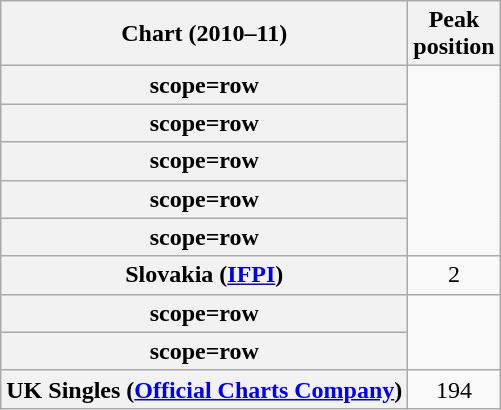<table class="wikitable sortable plainrowheaders">
<tr>
<th>Chart (2010–11)</th>
<th>Peak<br>position</th>
</tr>
<tr>
<th>scope=row</th>
</tr>
<tr>
<th>scope=row</th>
</tr>
<tr>
<th>scope=row</th>
</tr>
<tr>
<th>scope=row</th>
</tr>
<tr>
<th>scope=row</th>
</tr>
<tr>
<th scope=row>Slovakia (<a href='#'>IFPI</a>)</th>
<td style="text-align:center;">2</td>
</tr>
<tr>
<th>scope=row</th>
</tr>
<tr>
<th>scope=row</th>
</tr>
<tr>
<th scope=row>UK Singles (<a href='#'>Official Charts Company</a>)</th>
<td style="text-align:center;">194</td>
</tr>
</table>
